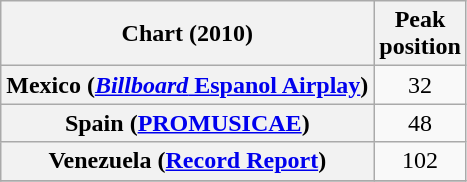<table class="wikitable plainrowheaders" style="text-align:center;">
<tr>
<th align="left">Chart (2010)</th>
<th align="left">Peak<br>position</th>
</tr>
<tr>
<th scope="row">Mexico (<a href='#'><em>Billboard</em> Espanol Airplay</a>)</th>
<td align="center">32</td>
</tr>
<tr>
<th scope="row">Spain (<a href='#'>PROMUSICAE</a>)</th>
<td style="text-align:center;">48</td>
</tr>
<tr>
<th scope="row">Venezuela (<a href='#'>Record Report</a>)</th>
<td align="center">102</td>
</tr>
<tr>
</tr>
</table>
